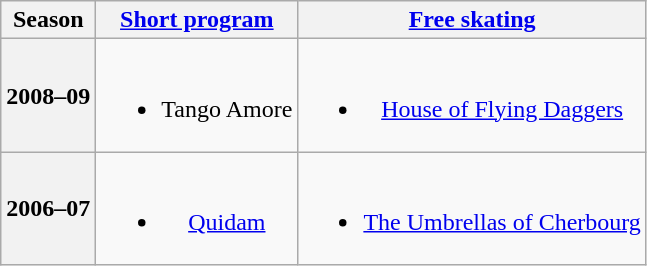<table class="wikitable" style="text-align:center">
<tr>
<th>Season</th>
<th><a href='#'>Short program</a></th>
<th><a href='#'>Free skating</a></th>
</tr>
<tr>
<th>2008–09 <br> </th>
<td><br><ul><li>Tango Amore</li></ul></td>
<td><br><ul><li><a href='#'>House of Flying Daggers</a> <br></li></ul></td>
</tr>
<tr>
<th>2006–07 <br> </th>
<td><br><ul><li><a href='#'>Quidam</a> <br></li></ul></td>
<td><br><ul><li><a href='#'>The Umbrellas of Cherbourg</a> <br></li></ul></td>
</tr>
</table>
